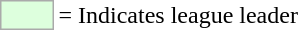<table>
<tr>
<td style="background:#DDFFDD; border:1px solid #aaa; width:2em;"></td>
<td>= Indicates league leader</td>
</tr>
</table>
